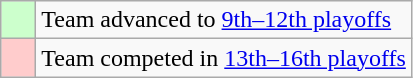<table class="wikitable">
<tr>
<td style="background: #ccffcc;">    </td>
<td>Team advanced to <a href='#'>9th–12th playoffs</a></td>
</tr>
<tr>
<td style="background: #ffcccc;">    </td>
<td>Team competed in <a href='#'>13th–16th playoffs</a></td>
</tr>
</table>
